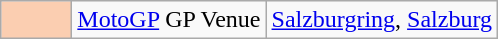<table class="wikitable">
<tr>
<td width=40px align=center style="background-color:#FBCEB1"></td>
<td><a href='#'>MotoGP</a> GP Venue</td>
<td><a href='#'>Salzburgring</a>, <a href='#'>Salzburg</a></td>
</tr>
</table>
